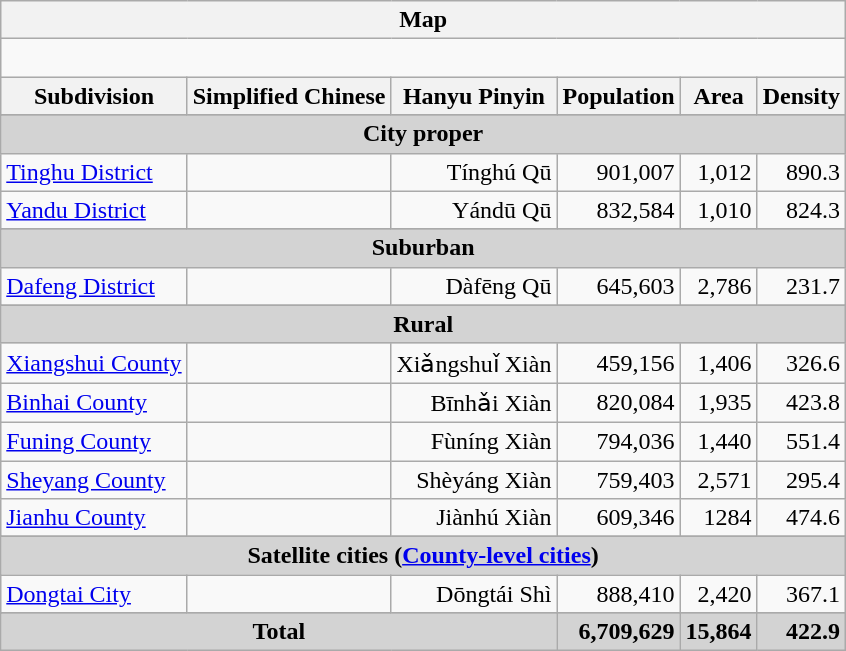<table class="wikitable">
<tr>
<th colspan="6">Map</th>
</tr>
<tr>
<td colspan="6"><div><br>










</div></td>
</tr>
<tr>
<th align=left>Subdivision</th>
<th align=left>Simplified Chinese</th>
<th align=left>Hanyu Pinyin</th>
<th align=left>Population </th>
<th align=left>Area </th>
<th align=left>Density </th>
</tr>
<tr>
</tr>
<tr style="background:#d3d3d3;">
<td colspan="6" style="text-align:center; "><strong>City proper</strong></td>
</tr>
<tr>
<td align=left><a href='#'>Tinghu District</a></td>
<td align=left></td>
<td align=right>Tínghú Qū</td>
<td align=right>901,007</td>
<td align=right>1,012</td>
<td align=right>890.3</td>
</tr>
<tr>
<td align=left><a href='#'>Yandu District</a></td>
<td align=left></td>
<td align=right>Yándū Qū</td>
<td align=right>832,584</td>
<td align=right>1,010</td>
<td align=right>824.3</td>
</tr>
<tr>
</tr>
<tr style="background:#d3d3d3;">
<td colspan="6" style="text-align:center; "><strong>Suburban</strong></td>
</tr>
<tr>
<td align=left><a href='#'>Dafeng District</a></td>
<td align=left></td>
<td align=right>Dàfēng Qū</td>
<td align=right>645,603</td>
<td align=right>2,786</td>
<td align=right>231.7</td>
</tr>
<tr>
</tr>
<tr style="background:#d3d3d3;">
<td colspan="6" style="text-align:center; "><strong>Rural</strong></td>
</tr>
<tr>
<td align=left><a href='#'>Xiangshui County</a></td>
<td align=left></td>
<td align=right>Xiǎngshuǐ Xiàn</td>
<td align=right>459,156</td>
<td align=right>1,406</td>
<td align=right>326.6</td>
</tr>
<tr>
<td align=left><a href='#'>Binhai County</a></td>
<td align=left></td>
<td align=right>Bīnhǎi Xiàn</td>
<td align=right>820,084</td>
<td align=right>1,935</td>
<td align=right>423.8</td>
</tr>
<tr>
<td align=left><a href='#'>Funing County</a></td>
<td align=left></td>
<td align=right>Fùníng Xiàn</td>
<td align=right>794,036</td>
<td align=right>1,440</td>
<td align=right>551.4</td>
</tr>
<tr>
<td align=left><a href='#'>Sheyang County</a></td>
<td align=left></td>
<td align=right>Shèyáng Xiàn</td>
<td align=right>759,403</td>
<td align=right>2,571</td>
<td align=right>295.4</td>
</tr>
<tr>
<td align=left><a href='#'>Jianhu County</a></td>
<td align=left></td>
<td align=right>Jiànhú Xiàn</td>
<td align=right>609,346</td>
<td align=right>1284</td>
<td align=right>474.6</td>
</tr>
<tr>
</tr>
<tr style="background:#d3d3d3;">
<td colspan="6" style="text-align:center; "><strong>Satellite cities (<a href='#'>County-level cities</a>)</strong></td>
</tr>
<tr>
<td align=left><a href='#'>Dongtai City</a></td>
<td align=left></td>
<td align=right>Dōngtái Shì</td>
<td align=right>888,410</td>
<td align=right>2,420</td>
<td align=right>367.1</td>
</tr>
<tr>
</tr>
<tr style="background:#d3d3d3;">
<td colspan=3 style="text-align:center; "><strong>Total</strong></td>
<td align=right><strong>6,709,629</strong></td>
<td align=right><strong>15,864</strong></td>
<td align=right><strong>422.9</strong></td>
</tr>
</table>
